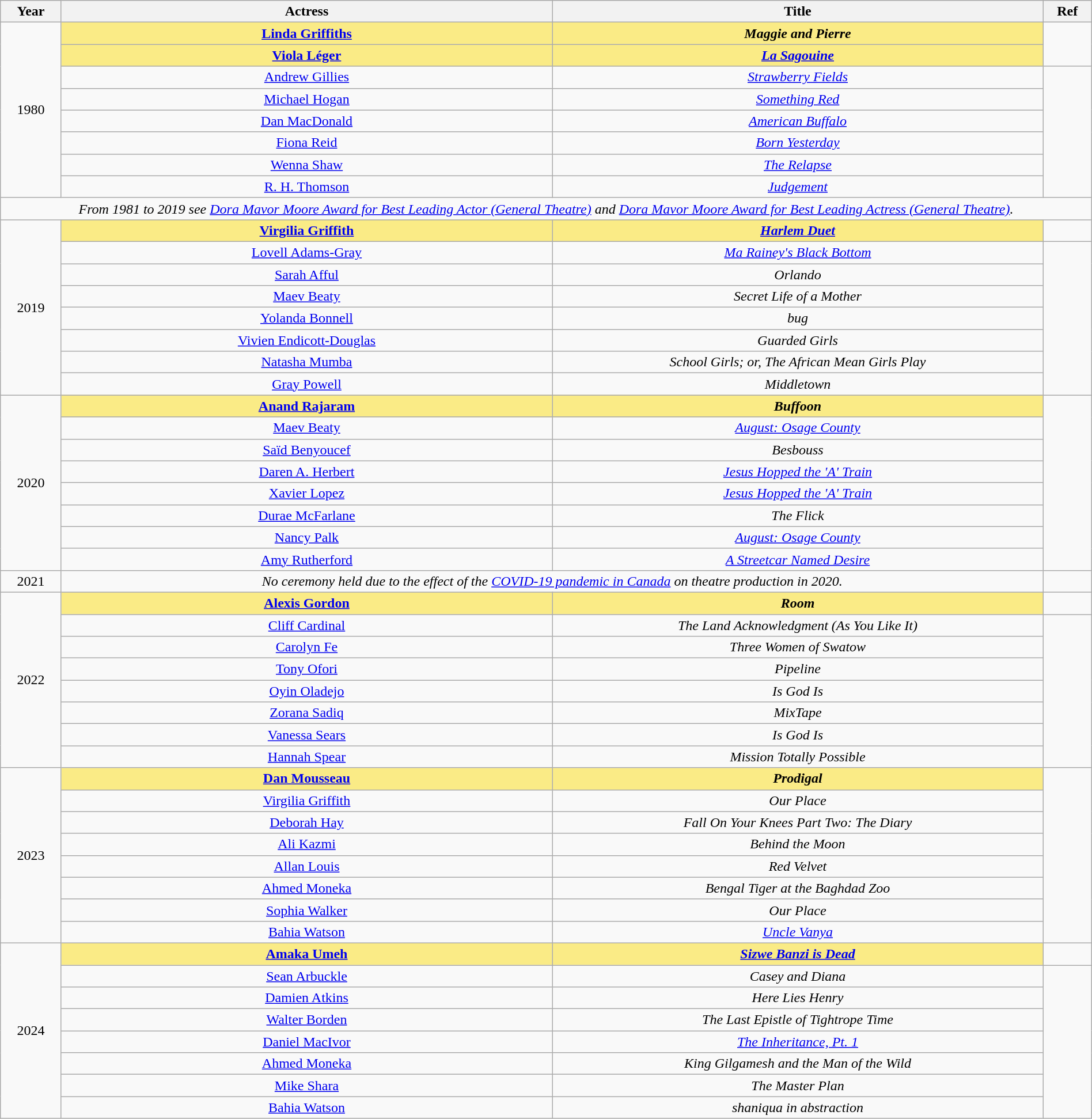<table class="wikitable" width="100%" style="text-align:center;">
<tr>
<th>Year</th>
<th width="45%">Actress</th>
<th width="45%">Title</th>
<th>Ref</th>
</tr>
<tr>
<td rowspan=8>1980</td>
<td style="background:#FAEB86"><strong><a href='#'>Linda Griffiths</a></strong></td>
<td style="background:#FAEB86"><strong><em>Maggie and Pierre</em></strong></td>
<td rowspan=2></td>
</tr>
<tr>
<td style="background:#FAEB86"><strong><a href='#'>Viola Léger</a></strong></td>
<td style="background:#FAEB86"><strong><em><a href='#'>La Sagouine</a></em></strong></td>
</tr>
<tr>
<td><a href='#'>Andrew Gillies</a></td>
<td><em><a href='#'>Strawberry Fields</a></em></td>
<td rowspan=6></td>
</tr>
<tr>
<td><a href='#'>Michael Hogan</a></td>
<td><em><a href='#'>Something Red</a></em></td>
</tr>
<tr>
<td><a href='#'>Dan MacDonald</a></td>
<td><em><a href='#'>American Buffalo</a></em></td>
</tr>
<tr>
<td><a href='#'>Fiona Reid</a></td>
<td><em><a href='#'>Born Yesterday</a></em></td>
</tr>
<tr>
<td><a href='#'>Wenna Shaw</a></td>
<td><em><a href='#'>The Relapse</a></em></td>
</tr>
<tr>
<td><a href='#'>R. H. Thomson</a></td>
<td><em><a href='#'>Judgement</a></em></td>
</tr>
<tr>
<td colspan=4 align=center><em>From 1981 to 2019 see <a href='#'>Dora Mavor Moore Award for Best Leading Actor (General Theatre)</a> and <a href='#'>Dora Mavor Moore Award for Best Leading Actress (General Theatre)</a>.</em></td>
</tr>
<tr>
<td rowspan=8>2019</td>
<td style="background:#FAEB86"><strong><a href='#'>Virgilia Griffith</a></strong></td>
<td style="background:#FAEB86"><strong><em><a href='#'>Harlem Duet</a></em></strong></td>
<td></td>
</tr>
<tr>
<td><a href='#'>Lovell Adams-Gray</a></td>
<td><em><a href='#'>Ma Rainey's Black Bottom</a></em></td>
<td rowspan=7></td>
</tr>
<tr>
<td><a href='#'>Sarah Afful</a></td>
<td><em>Orlando</em></td>
</tr>
<tr>
<td><a href='#'>Maev Beaty</a></td>
<td><em>Secret Life of a Mother</em></td>
</tr>
<tr>
<td><a href='#'>Yolanda Bonnell</a></td>
<td><em>bug</em></td>
</tr>
<tr>
<td><a href='#'>Vivien Endicott-Douglas</a></td>
<td><em>Guarded Girls</em></td>
</tr>
<tr>
<td><a href='#'>Natasha Mumba</a></td>
<td><em>School Girls; or, The African Mean Girls Play</em></td>
</tr>
<tr>
<td><a href='#'>Gray Powell</a></td>
<td><em>Middletown</em></td>
</tr>
<tr>
<td rowspan=8>2020</td>
<td style="background:#FAEB86"><strong><a href='#'>Anand Rajaram</a></strong></td>
<td style="background:#FAEB86"><strong><em>Buffoon</em></strong></td>
<td rowspan=8></td>
</tr>
<tr>
<td><a href='#'>Maev Beaty</a></td>
<td><em><a href='#'>August: Osage County</a></em></td>
</tr>
<tr>
<td><a href='#'>Saïd Benyoucef</a></td>
<td><em>Besbouss</em></td>
</tr>
<tr>
<td><a href='#'>Daren A. Herbert</a></td>
<td><em><a href='#'>Jesus Hopped the 'A' Train</a></em></td>
</tr>
<tr>
<td><a href='#'>Xavier Lopez</a></td>
<td><em><a href='#'>Jesus Hopped the 'A' Train</a></em></td>
</tr>
<tr>
<td><a href='#'>Durae McFarlane</a></td>
<td><em>The Flick</em></td>
</tr>
<tr>
<td><a href='#'>Nancy Palk</a></td>
<td><em><a href='#'>August: Osage County</a></em></td>
</tr>
<tr>
<td><a href='#'>Amy Rutherford</a></td>
<td><em><a href='#'>A Streetcar Named Desire</a></em></td>
</tr>
<tr>
<td>2021</td>
<td colspan=2><em>No ceremony held due to the effect of the <a href='#'>COVID-19 pandemic in Canada</a> on theatre production in 2020.</em></td>
<td></td>
</tr>
<tr>
<td rowspan=8>2022</td>
<td style="background:#FAEB86"><strong><a href='#'>Alexis Gordon</a></strong></td>
<td style="background:#FAEB86"><strong><em>Room</em></strong></td>
<td></td>
</tr>
<tr>
<td><a href='#'>Cliff Cardinal</a></td>
<td><em>The Land Acknowledgment (As You Like It)</em></td>
<td rowspan=7></td>
</tr>
<tr>
<td><a href='#'>Carolyn Fe</a></td>
<td><em>Three Women of Swatow</em></td>
</tr>
<tr>
<td><a href='#'>Tony Ofori</a></td>
<td><em>Pipeline</em></td>
</tr>
<tr>
<td><a href='#'>Oyin Oladejo</a></td>
<td><em>Is God Is</em></td>
</tr>
<tr>
<td><a href='#'>Zorana Sadiq</a></td>
<td><em>MixTape</em></td>
</tr>
<tr>
<td><a href='#'>Vanessa Sears</a></td>
<td><em>Is God Is</em></td>
</tr>
<tr>
<td><a href='#'>Hannah Spear</a></td>
<td><em>Mission Totally Possible</em></td>
</tr>
<tr>
<td rowspan=8>2023</td>
<td style="background:#FAEB86"><strong><a href='#'>Dan Mousseau</a></strong></td>
<td style="background:#FAEB86"><strong><em>Prodigal</em></strong></td>
<td rowspan=8></td>
</tr>
<tr>
<td><a href='#'>Virgilia Griffith</a></td>
<td><em>Our Place</em></td>
</tr>
<tr>
<td><a href='#'>Deborah Hay</a></td>
<td><em>Fall On Your Knees Part Two: The Diary</em></td>
</tr>
<tr>
<td><a href='#'>Ali Kazmi</a></td>
<td><em>Behind the Moon</em></td>
</tr>
<tr>
<td><a href='#'>Allan Louis</a></td>
<td><em>Red Velvet</em></td>
</tr>
<tr>
<td><a href='#'>Ahmed Moneka</a></td>
<td><em>Bengal Tiger at the Baghdad Zoo</em></td>
</tr>
<tr>
<td><a href='#'>Sophia Walker</a></td>
<td><em>Our Place</em></td>
</tr>
<tr>
<td><a href='#'>Bahia Watson</a></td>
<td><em><a href='#'>Uncle Vanya</a></em></td>
</tr>
<tr>
<td rowspan=8>2024</td>
<td style="background:#FAEB86"><strong><a href='#'>Amaka Umeh</a></strong></td>
<td style="background:#FAEB86"><strong><em><a href='#'>Sizwe Banzi is Dead</a></em></strong></td>
<td></td>
</tr>
<tr>
<td><a href='#'>Sean Arbuckle</a></td>
<td><em>Casey and Diana</em></td>
<td rowspan=7></td>
</tr>
<tr>
<td><a href='#'>Damien Atkins</a></td>
<td><em>Here Lies Henry</em></td>
</tr>
<tr>
<td><a href='#'>Walter Borden</a></td>
<td><em>The Last Epistle of Tightrope Time</em></td>
</tr>
<tr>
<td><a href='#'>Daniel MacIvor</a></td>
<td><em><a href='#'>The Inheritance, Pt. 1</a></em></td>
</tr>
<tr>
<td><a href='#'>Ahmed Moneka</a></td>
<td><em>King Gilgamesh and the Man of the Wild</em></td>
</tr>
<tr>
<td><a href='#'>Mike Shara</a></td>
<td><em>The Master Plan</em></td>
</tr>
<tr>
<td><a href='#'>Bahia Watson</a></td>
<td><em>shaniqua in abstraction</em></td>
</tr>
</table>
